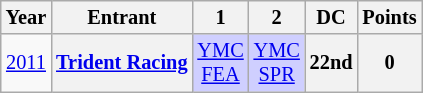<table class="wikitable" style="text-align:center; font-size:85%">
<tr>
<th>Year</th>
<th>Entrant</th>
<th>1</th>
<th>2</th>
<th>DC</th>
<th>Points</th>
</tr>
<tr>
<td><a href='#'>2011</a></td>
<th nowrap><a href='#'>Trident Racing</a></th>
<td style="background:#CFCFFF;"><a href='#'>YMC<br>FEA</a><br></td>
<td style="background:#CFCFFF;"><a href='#'>YMC<br>SPR</a><br></td>
<th>22nd</th>
<th>0</th>
</tr>
</table>
